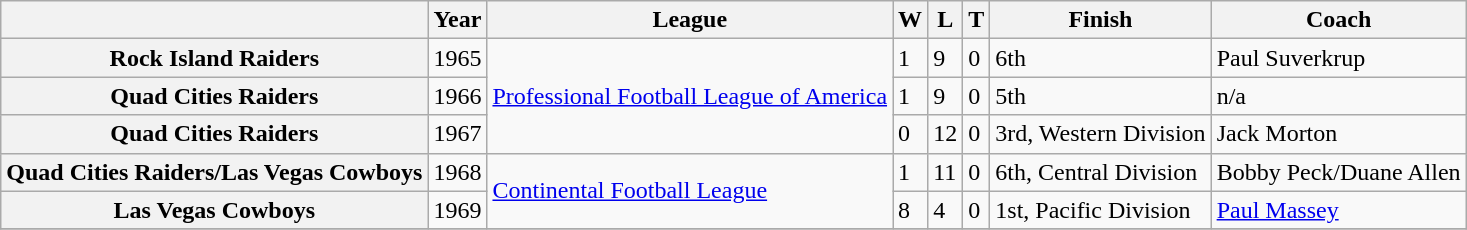<table class="wikitable">
<tr>
<th></th>
<th>Year</th>
<th>League</th>
<th>W</th>
<th>L</th>
<th>T</th>
<th>Finish</th>
<th>Coach</th>
</tr>
<tr>
<th>Rock Island Raiders</th>
<td>1965</td>
<td rowspan=3><a href='#'>Professional Football League of America</a></td>
<td>1</td>
<td>9</td>
<td>0</td>
<td>6th</td>
<td>Paul Suverkrup</td>
</tr>
<tr>
<th>Quad Cities Raiders</th>
<td>1966</td>
<td>1</td>
<td>9</td>
<td>0</td>
<td>5th</td>
<td>n/a</td>
</tr>
<tr>
<th>Quad Cities Raiders</th>
<td>1967</td>
<td>0</td>
<td>12</td>
<td>0</td>
<td>3rd, Western Division</td>
<td>Jack Morton</td>
</tr>
<tr>
<th>Quad Cities Raiders/Las Vegas Cowboys</th>
<td>1968</td>
<td rowspan=2><a href='#'>Continental Football League</a></td>
<td>1</td>
<td>11</td>
<td>0</td>
<td>6th, Central Division</td>
<td>Bobby Peck/Duane Allen</td>
</tr>
<tr>
<th>Las Vegas Cowboys</th>
<td>1969</td>
<td>8</td>
<td>4</td>
<td>0</td>
<td>1st, Pacific Division</td>
<td><a href='#'>Paul Massey</a></td>
</tr>
<tr>
</tr>
</table>
